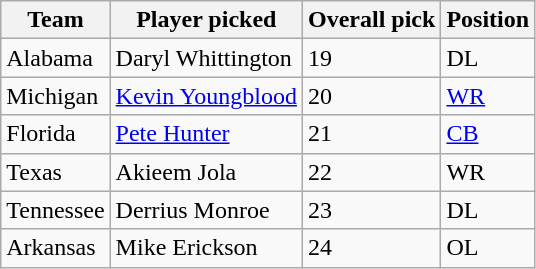<table class="wikitable">
<tr>
<th>Team</th>
<th>Player picked</th>
<th>Overall pick</th>
<th>Position</th>
</tr>
<tr>
<td>Alabama</td>
<td>Daryl Whittington</td>
<td>19</td>
<td>DL</td>
</tr>
<tr>
<td>Michigan</td>
<td><a href='#'>Kevin Youngblood</a></td>
<td>20</td>
<td><a href='#'>WR</a></td>
</tr>
<tr>
<td>Florida</td>
<td><a href='#'>Pete Hunter</a></td>
<td>21</td>
<td><a href='#'>CB</a></td>
</tr>
<tr>
<td>Texas</td>
<td>Akieem Jola</td>
<td>22</td>
<td>WR</td>
</tr>
<tr>
<td>Tennessee</td>
<td>Derrius Monroe</td>
<td>23</td>
<td>DL</td>
</tr>
<tr>
<td>Arkansas</td>
<td>Mike Erickson</td>
<td>24</td>
<td>OL</td>
</tr>
</table>
